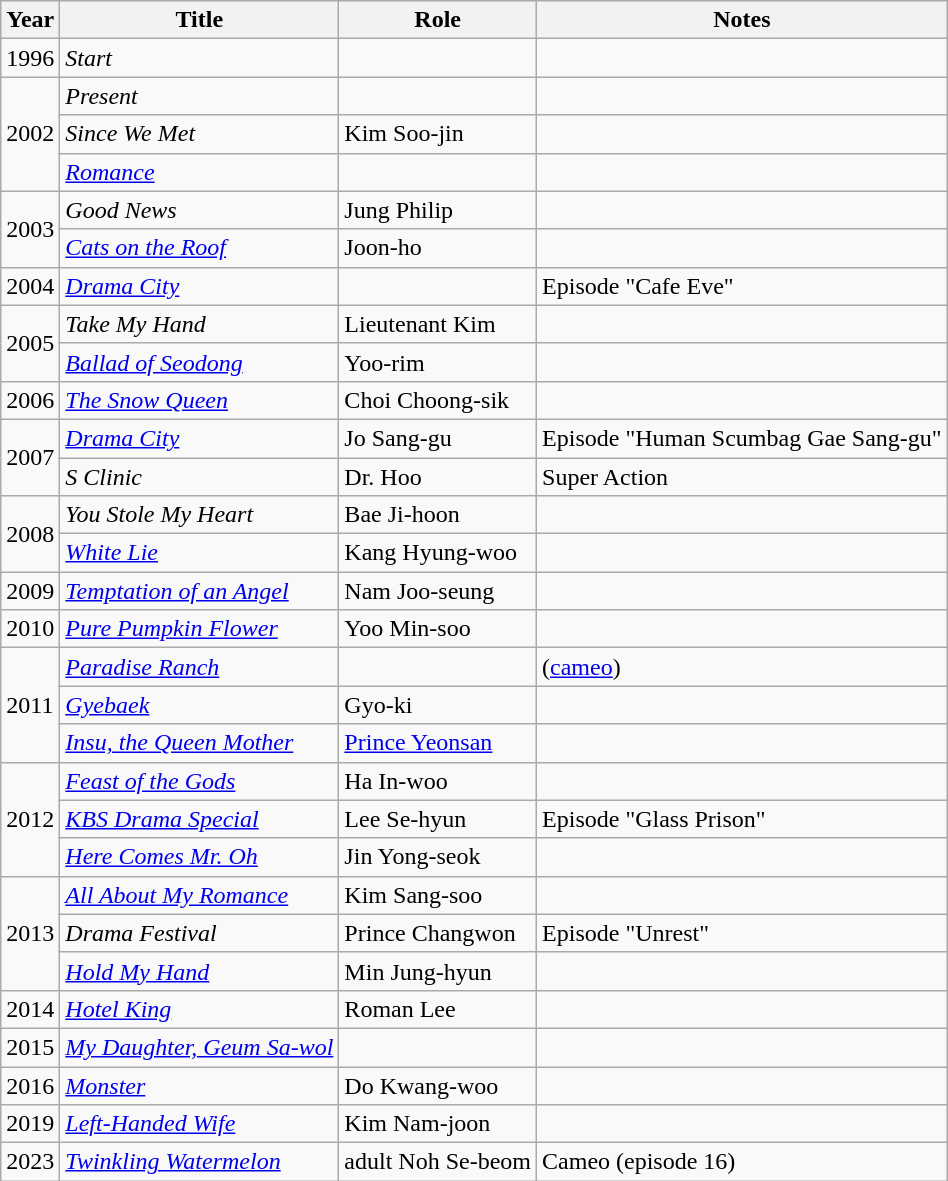<table class="wikitable">
<tr>
<th>Year</th>
<th>Title</th>
<th>Role</th>
<th>Notes</th>
</tr>
<tr>
<td>1996</td>
<td><em>Start</em></td>
<td></td>
<td></td>
</tr>
<tr>
<td rowspan=3>2002</td>
<td><em>Present</em></td>
<td></td>
<td></td>
</tr>
<tr>
<td><em>Since We Met</em></td>
<td>Kim Soo-jin</td>
<td></td>
</tr>
<tr>
<td><em><a href='#'>Romance</a></em></td>
<td></td>
<td></td>
</tr>
<tr>
<td rowspan=2>2003</td>
<td><em>Good News</em></td>
<td>Jung Philip</td>
<td></td>
</tr>
<tr>
<td><em><a href='#'>Cats on the Roof</a></em></td>
<td>Joon-ho</td>
<td></td>
</tr>
<tr>
<td>2004</td>
<td><em><a href='#'>Drama City</a></em></td>
<td></td>
<td>Episode "Cafe Eve"</td>
</tr>
<tr>
<td rowspan=2>2005</td>
<td><em>Take My Hand</em></td>
<td>Lieutenant Kim</td>
<td></td>
</tr>
<tr>
<td><em><a href='#'>Ballad of Seodong</a></em></td>
<td>Yoo-rim</td>
<td></td>
</tr>
<tr>
<td>2006</td>
<td><em><a href='#'>The Snow Queen</a></em></td>
<td>Choi Choong-sik</td>
<td></td>
</tr>
<tr>
<td rowspan=2>2007</td>
<td><em><a href='#'>Drama City</a></em></td>
<td>Jo Sang-gu</td>
<td>Episode "Human Scumbag Gae Sang-gu"</td>
</tr>
<tr>
<td><em>S Clinic</em></td>
<td>Dr. Hoo</td>
<td>Super Action</td>
</tr>
<tr>
<td rowspan=2>2008</td>
<td><em>You Stole My Heart</em></td>
<td>Bae Ji-hoon</td>
<td></td>
</tr>
<tr>
<td><em><a href='#'>White Lie</a></em></td>
<td>Kang Hyung-woo</td>
<td></td>
</tr>
<tr>
<td>2009</td>
<td><em><a href='#'>Temptation of an Angel</a></em></td>
<td>Nam Joo-seung</td>
<td></td>
</tr>
<tr>
<td>2010</td>
<td><em><a href='#'>Pure Pumpkin Flower</a></em></td>
<td>Yoo Min-soo</td>
<td></td>
</tr>
<tr>
<td rowspan=3>2011</td>
<td><em><a href='#'>Paradise Ranch</a></em></td>
<td></td>
<td>(<a href='#'>cameo</a>)</td>
</tr>
<tr>
<td><em><a href='#'>Gyebaek</a></em></td>
<td>Gyo-ki</td>
<td></td>
</tr>
<tr>
<td><em><a href='#'>Insu, the Queen Mother</a></em></td>
<td><a href='#'>Prince Yeonsan</a></td>
<td></td>
</tr>
<tr>
<td rowspan=3>2012</td>
<td><em><a href='#'>Feast of the Gods</a></em></td>
<td>Ha In-woo</td>
<td></td>
</tr>
<tr>
<td><em><a href='#'>KBS Drama Special</a></em></td>
<td>Lee Se-hyun</td>
<td>Episode "Glass Prison"</td>
</tr>
<tr>
<td><em><a href='#'>Here Comes Mr. Oh</a></em></td>
<td>Jin Yong-seok</td>
<td></td>
</tr>
<tr>
<td rowspan=3>2013</td>
<td><em><a href='#'>All About My Romance</a></em></td>
<td>Kim Sang-soo</td>
<td></td>
</tr>
<tr>
<td><em>Drama Festival</em></td>
<td>Prince Changwon</td>
<td>Episode "Unrest"</td>
</tr>
<tr>
<td><em><a href='#'>Hold My Hand</a></em></td>
<td>Min Jung-hyun</td>
<td></td>
</tr>
<tr>
<td>2014</td>
<td><em><a href='#'>Hotel King</a></em></td>
<td>Roman Lee</td>
<td></td>
</tr>
<tr>
<td>2015</td>
<td><em><a href='#'>My Daughter, Geum Sa-wol</a></em></td>
<td></td>
<td></td>
</tr>
<tr>
<td>2016</td>
<td><a href='#'><em>Monster</em></a></td>
<td>Do Kwang-woo</td>
<td></td>
</tr>
<tr>
<td>2019</td>
<td><em><a href='#'>Left-Handed Wife</a></em></td>
<td>Kim Nam-joon</td>
<td></td>
</tr>
<tr>
<td>2023</td>
<td><em><a href='#'>Twinkling Watermelon</a></em></td>
<td>adult Noh Se-beom</td>
<td>Cameo (episode 16)</td>
</tr>
</table>
